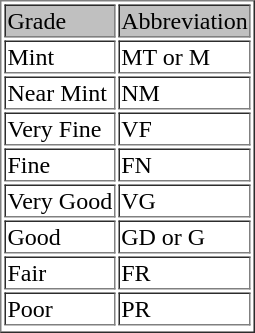<table border=1>
<tr>
<td style="background:silver">Grade</td>
<td style="background:silver">Abbreviation</td>
</tr>
<tr>
<td>Mint</td>
<td>MT or M</td>
</tr>
<tr nb>
<td>Near Mint</td>
<td>NM</td>
</tr>
<tr>
<td>Very Fine</td>
<td>VF</td>
</tr>
<tr>
<td>Fine</td>
<td>FN</td>
</tr>
<tr>
<td>Very Good</td>
<td>VG</td>
</tr>
<tr>
<td>Good</td>
<td>GD or G</td>
</tr>
<tr>
<td>Fair</td>
<td>FR</td>
</tr>
<tr>
<td>Poor</td>
<td>PR</td>
</tr>
<tr>
</tr>
</table>
